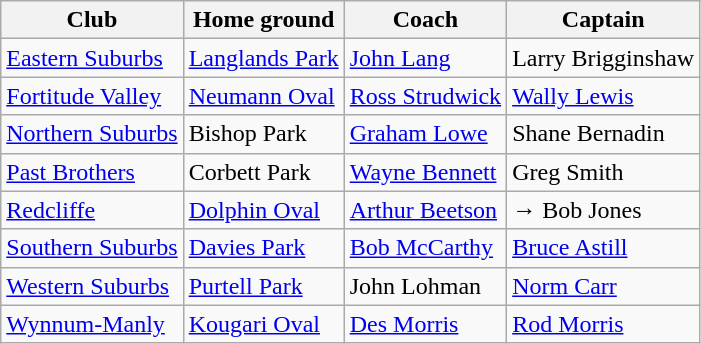<table class="wikitable sortable">
<tr>
<th>Club</th>
<th>Home ground</th>
<th>Coach</th>
<th>Captain</th>
</tr>
<tr>
<td> <a href='#'>Eastern Suburbs</a></td>
<td><a href='#'>Langlands Park</a></td>
<td><a href='#'>John Lang</a></td>
<td>Larry Brigginshaw</td>
</tr>
<tr>
<td> <a href='#'>Fortitude Valley</a></td>
<td><a href='#'>Neumann Oval</a></td>
<td><a href='#'>Ross Strudwick</a></td>
<td><a href='#'>Wally Lewis</a></td>
</tr>
<tr>
<td> <a href='#'>Northern Suburbs</a></td>
<td>Bishop Park</td>
<td><a href='#'>Graham Lowe</a></td>
<td>Shane Bernadin</td>
</tr>
<tr>
<td> <a href='#'>Past Brothers</a></td>
<td>Corbett Park</td>
<td><a href='#'>Wayne Bennett</a></td>
<td>Greg Smith</td>
</tr>
<tr>
<td> <a href='#'>Redcliffe</a></td>
<td><a href='#'>Dolphin Oval</a></td>
<td><a href='#'>Arthur Beetson</a></td>
<td> → Bob Jones</td>
</tr>
<tr>
<td> <a href='#'>Southern Suburbs</a></td>
<td><a href='#'>Davies Park</a></td>
<td><a href='#'>Bob McCarthy</a></td>
<td><a href='#'>Bruce Astill</a></td>
</tr>
<tr>
<td> <a href='#'>Western Suburbs</a></td>
<td><a href='#'>Purtell Park</a></td>
<td>John Lohman</td>
<td><a href='#'>Norm Carr</a></td>
</tr>
<tr>
<td> <a href='#'>Wynnum-Manly</a></td>
<td><a href='#'>Kougari Oval</a></td>
<td><a href='#'>Des Morris</a></td>
<td><a href='#'>Rod Morris</a></td>
</tr>
</table>
